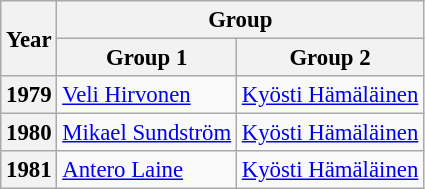<table class="wikitable" style="font-size: 95%">
<tr>
<th rowspan="2">Year</th>
<th colspan="2">Group</th>
</tr>
<tr>
<th>Group 1</th>
<th>Group 2</th>
</tr>
<tr>
<th>1979</th>
<td><a href='#'>Veli Hirvonen</a></td>
<td><a href='#'>Kyösti Hämäläinen</a></td>
</tr>
<tr>
<th>1980</th>
<td><a href='#'>Mikael Sundström</a></td>
<td><a href='#'>Kyösti Hämäläinen</a></td>
</tr>
<tr>
<th>1981</th>
<td><a href='#'>Antero Laine</a></td>
<td><a href='#'>Kyösti Hämäläinen</a></td>
</tr>
</table>
